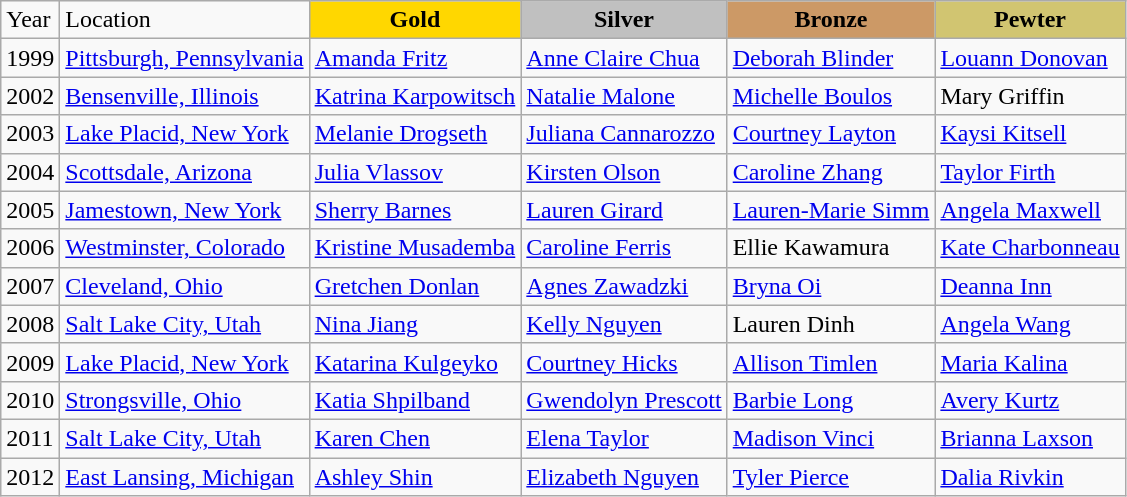<table class="wikitable">
<tr>
<td>Year</td>
<td>Location</td>
<td align="center" bgcolor="gold"><strong>Gold</strong></td>
<td align="center" bgcolor="silver"><strong>Silver</strong></td>
<td align="center" bgcolor="cc9966"><strong>Bronze</strong></td>
<td align="center" bgcolor="#d1c571"><strong>Pewter</strong></td>
</tr>
<tr>
<td>1999</td>
<td><a href='#'>Pittsburgh, Pennsylvania</a></td>
<td><a href='#'>Amanda Fritz</a></td>
<td><a href='#'>Anne Claire Chua</a></td>
<td><a href='#'>Deborah Blinder</a></td>
<td><a href='#'>Louann Donovan</a></td>
</tr>
<tr>
<td>2002</td>
<td><a href='#'>Bensenville, Illinois</a></td>
<td><a href='#'>Katrina Karpowitsch</a></td>
<td><a href='#'>Natalie Malone</a></td>
<td><a href='#'>Michelle Boulos</a></td>
<td>Mary Griffin</td>
</tr>
<tr>
<td>2003</td>
<td><a href='#'>Lake Placid, New York</a></td>
<td><a href='#'>Melanie Drogseth</a></td>
<td><a href='#'>Juliana Cannarozzo</a></td>
<td><a href='#'>Courtney Layton</a></td>
<td><a href='#'>Kaysi Kitsell</a></td>
</tr>
<tr>
<td>2004</td>
<td><a href='#'>Scottsdale, Arizona</a></td>
<td><a href='#'>Julia Vlassov</a></td>
<td><a href='#'>Kirsten Olson</a></td>
<td><a href='#'>Caroline Zhang</a></td>
<td><a href='#'>Taylor Firth</a></td>
</tr>
<tr>
<td>2005</td>
<td><a href='#'>Jamestown, New York</a></td>
<td><a href='#'>Sherry Barnes</a></td>
<td><a href='#'>Lauren Girard</a></td>
<td><a href='#'>Lauren-Marie Simm</a></td>
<td><a href='#'>Angela Maxwell</a></td>
</tr>
<tr>
<td>2006</td>
<td><a href='#'>Westminster, Colorado</a></td>
<td><a href='#'>Kristine Musademba</a></td>
<td><a href='#'>Caroline Ferris</a></td>
<td>Ellie Kawamura</td>
<td><a href='#'>Kate Charbonneau</a></td>
</tr>
<tr>
<td>2007</td>
<td><a href='#'>Cleveland, Ohio</a></td>
<td><a href='#'>Gretchen Donlan</a></td>
<td><a href='#'>Agnes Zawadzki</a></td>
<td><a href='#'>Bryna Oi</a></td>
<td><a href='#'>Deanna Inn</a></td>
</tr>
<tr>
<td>2008</td>
<td><a href='#'>Salt Lake City, Utah</a></td>
<td><a href='#'>Nina Jiang</a></td>
<td><a href='#'>Kelly Nguyen</a></td>
<td>Lauren Dinh</td>
<td><a href='#'>Angela Wang</a></td>
</tr>
<tr>
<td>2009</td>
<td><a href='#'>Lake Placid, New York</a></td>
<td><a href='#'>Katarina Kulgeyko</a></td>
<td><a href='#'>Courtney Hicks</a></td>
<td><a href='#'>Allison Timlen</a></td>
<td><a href='#'>Maria Kalina</a></td>
</tr>
<tr>
<td>2010</td>
<td><a href='#'>Strongsville, Ohio</a></td>
<td><a href='#'>Katia Shpilband</a></td>
<td><a href='#'>Gwendolyn Prescott</a></td>
<td><a href='#'>Barbie Long</a></td>
<td><a href='#'>Avery Kurtz</a></td>
</tr>
<tr>
<td>2011</td>
<td><a href='#'>Salt Lake City, Utah</a></td>
<td><a href='#'>Karen Chen</a></td>
<td><a href='#'>Elena Taylor</a></td>
<td><a href='#'>Madison Vinci</a></td>
<td><a href='#'>Brianna Laxson</a></td>
</tr>
<tr>
<td>2012</td>
<td><a href='#'>East Lansing, Michigan</a></td>
<td><a href='#'>Ashley Shin</a></td>
<td><a href='#'>Elizabeth Nguyen</a></td>
<td><a href='#'>Tyler Pierce</a></td>
<td><a href='#'>Dalia Rivkin</a></td>
</tr>
</table>
